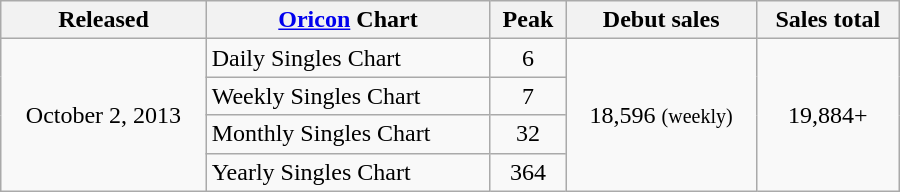<table class="wikitable" style="width:600px;">
<tr>
<th style="text-align:center;">Released</th>
<th style="text-align:center;"><a href='#'>Oricon</a> Chart</th>
<th style="text-align:center;">Peak</th>
<th style="text-align:center;">Debut sales</th>
<th style="text-align:center;">Sales total</th>
</tr>
<tr>
<td style="text-align:center;" rowspan="4">October 2, 2013</td>
<td align="left">Daily Singles Chart</td>
<td style="text-align:center;">6</td>
<td style="text-align:center;" rowspan="4">18,596 <small>(weekly)</small></td>
<td style="text-align:center;" rowspan="4">19,884+</td>
</tr>
<tr>
<td align="left">Weekly Singles Chart</td>
<td style="text-align:center;">7</td>
</tr>
<tr>
<td align="left">Monthly Singles Chart</td>
<td style="text-align:center;">32</td>
</tr>
<tr>
<td align="left">Yearly Singles Chart</td>
<td style="text-align:center;">364</td>
</tr>
</table>
